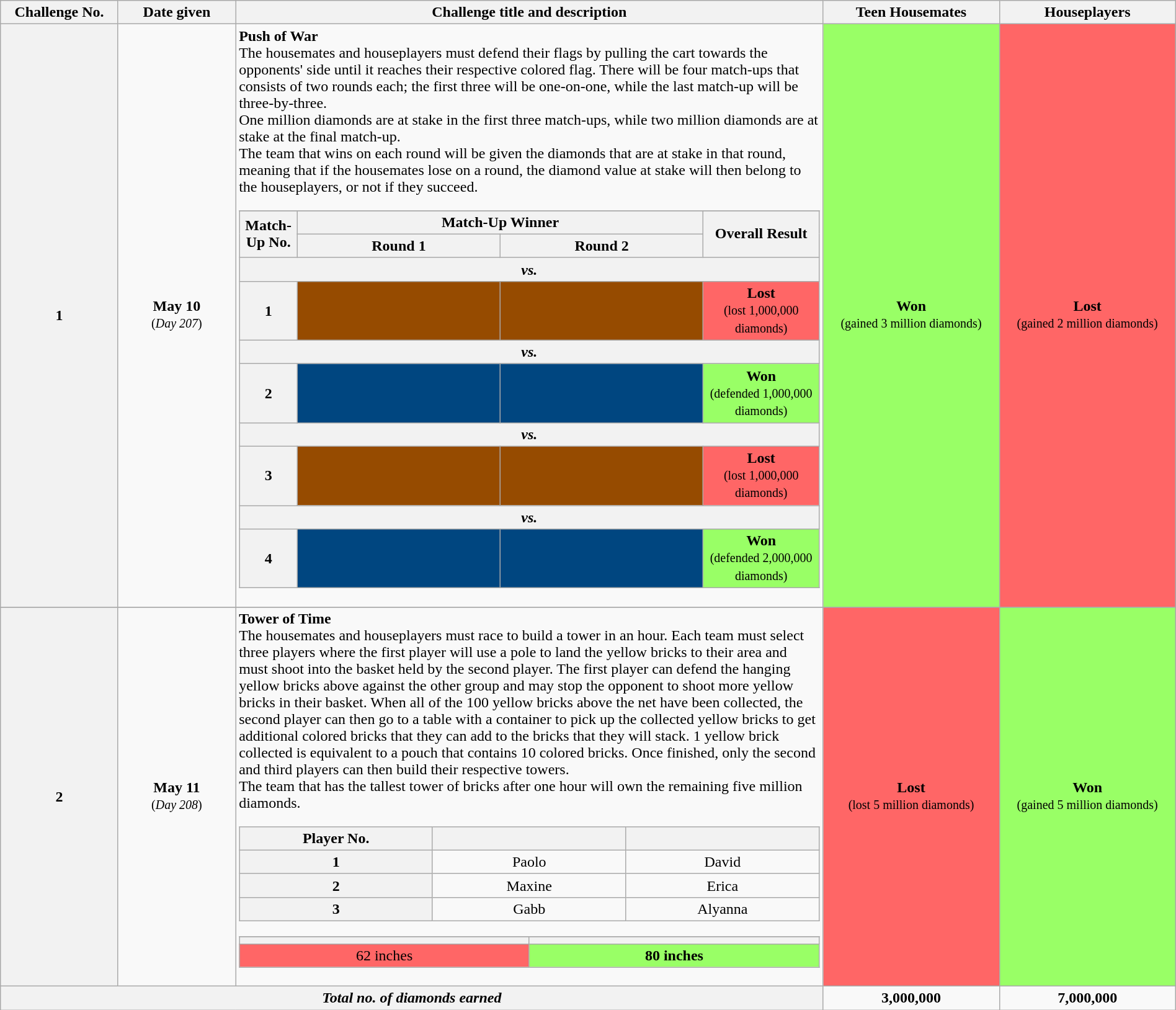<table class="wikitable" style="text-align:center; font-size:100%; line-height:18px;" width="100%">
<tr>
<th width="10%">Challenge No.</th>
<th width="10%">Date given</th>
<th width="50%">Challenge title and description</th>
<th width="15%">Teen Housemates</th>
<th width="15%">Houseplayers</th>
</tr>
<tr>
<th>1</th>
<td><strong>May 10</strong><br><small>(<em>Day 207</em>)</small></td>
<td align="left"><strong>Push of War</strong><br>The housemates and houseplayers must defend their flags by pulling the cart towards the opponents' side until it reaches their respective colored flag. There will be four match-ups that consists of two rounds each; the first three will be one-on-one, while the last match-up will be three-by-three.<br>One million diamonds are at stake in the first three match-ups, while two million diamonds are at stake at the final match-up.<br>The team that wins on each round will be given the diamonds that are at stake in that round, meaning that if the housemates lose on a round, the diamond value at stake will then belong to the houseplayers, or not if they succeed.<table class="wikitable collapsible collapsed" style="text-align:center; font-size:100%; line-height:18px;" width="100%">
<tr>
</tr>
<tr>
<th rowspan="2" style="width: 10%;">Match-Up No.</th>
<th colspan="2" style="width: 70%;">Match-Up Winner</th>
<th rowspan="2' style="width: 20%;">Overall Result</th>
</tr>
<tr>
<th>Round 1</th>
<th>Round 2</th>
</tr>
<tr>
<th colspan="4"><em> vs. </em></th>
</tr>
<tr>
<th>1</th>
<td style="background:#964B00;"><strong></strong></td>
<td style="background:#964B00;"><strong></strong></td>
<td style="background:#FF6666;"><strong>Lost</strong><br><small>(lost 1,000,000 diamonds)</small></td>
</tr>
<tr>
<th colspan="4"><em> vs. </em></th>
</tr>
<tr>
<th>2</th>
<td style="background:#004680;"><strong></strong></td>
<td style="background:#004680;"><strong></strong></td>
<td style="background:#99FF66;"><strong>Won</strong><br><small>(defended 1,000,000 diamonds)</small></td>
</tr>
<tr>
<th colspan="4"><em> vs. </em></th>
</tr>
<tr>
<th>3</th>
<td style="background:#964B00;"><strong></strong></td>
<td style="background:#964B00;"><strong></strong></td>
<td style="background:#FF6666;"><strong>Lost</strong><br><small>(lost 1,000,000 diamonds)</small></td>
</tr>
<tr>
<th colspan="4"><em> vs. </em></th>
</tr>
<tr>
<th>4</th>
<td style="background:#004680;"><strong></strong></td>
<td style="background:#004680;"><strong></strong></td>
<td style="background:#99FF66;"><strong>Won</strong><br><small>(defended 2,000,000 diamonds)</small></td>
</tr>
</table>
</td>
<td style="background:#99FF66;"><strong>Won</strong><br><small>(gained 3 million diamonds)</small></td>
<td style="background:#FF6666;"><strong>Lost</strong><br><small>(gained 2 million diamonds)</small></td>
</tr>
<tr>
</tr>
<tr>
<th>2</th>
<td><strong>May 11</strong><br><small>(<em>Day 208</em>)</small></td>
<td align="left"><strong>Tower of Time</strong><br>The housemates and houseplayers must race to build a tower in an hour. Each team must select three players where the first player will use a pole to land the yellow bricks to their area and must shoot into the basket held by the second player. The first player can defend the hanging yellow bricks above against the other group and may stop the opponent to shoot more yellow bricks in their basket. When all of the 100 yellow bricks above the net have been collected, the second player can then go to a table with a container to pick up the collected yellow bricks to get additional colored bricks that they can add to the bricks that they will stack. 1 yellow brick collected is equivalent to a pouch that contains 10 colored bricks. Once finished, only the second and third players can then build their respective towers.<br>The team that has the tallest tower of bricks after one hour will own the remaining five million diamonds.<table class="wikitable collapsible collapsed" style="text-align:center; font-size:100%; line-height:18px;" width="100%">
<tr>
<th style="width: 33%;">Player No.</th>
<th style="width: 33%;" style="background:#004680;"><strong></strong></th>
<th style="width: 33%;" style="background:#964B00;"><strong></strong></th>
</tr>
<tr>
<th>1</th>
<td>Paolo</td>
<td>David</td>
</tr>
<tr>
<th>2</th>
<td>Maxine</td>
<td>Erica</td>
</tr>
<tr>
<th>3</th>
<td>Gabb</td>
<td>Alyanna</td>
</tr>
</table>
<table class="wikitable collapsible collapsed" style="text-align:center; font-size:100%; line-height:18px;" width="100%">
<tr>
</tr>
<tr>
<th style="width: 50%;" style="background:#004680;"><strong></strong></th>
<th style="width: 50%;" style="background:#964B00;"><strong></strong></th>
</tr>
<tr>
<td style="background:#FF6666;">62 inches</td>
<td style="background:#99FF66;"><strong>80 inches</strong></td>
</tr>
</table>
</td>
<td style="background:#FF6666;"><strong>Lost</strong><br><small>(lost 5 million diamonds)</small></td>
<td style="background:#99FF66;"><strong>Won</strong><br><small>(gained 5 million diamonds)</small></td>
</tr>
<tr>
<th colspan="3"><em>Total no. of diamonds earned</em></th>
<td><strong>3,000,000</strong></td>
<td><strong>7,000,000</strong></td>
</tr>
</table>
